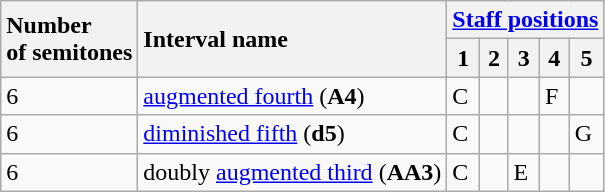<table class="wikitable">
<tr>
<th rowspan="2" ; style="text-align: left">Number<br>of semitones</th>
<th rowspan="2" ; style="text-align: left">Interval name</th>
<th colspan="5"><a href='#'>Staff positions</a></th>
</tr>
<tr>
<th>1</th>
<th>2</th>
<th>3</th>
<th>4</th>
<th>5</th>
</tr>
<tr>
<td>6</td>
<td><a href='#'>augmented fourth</a> (<strong>A4</strong>)</td>
<td>C</td>
<td> </td>
<td> </td>
<td>F</td>
<td></td>
</tr>
<tr>
<td>6</td>
<td><a href='#'>diminished fifth</a> (<strong>d5</strong>)</td>
<td>C</td>
<td> </td>
<td> </td>
<td> </td>
<td>G</td>
</tr>
<tr>
<td>6</td>
<td>doubly <a href='#'>augmented third</a> (<strong>AA3</strong>)</td>
<td>C</td>
<td> </td>
<td>E</td>
<td> </td>
<td></td>
</tr>
</table>
